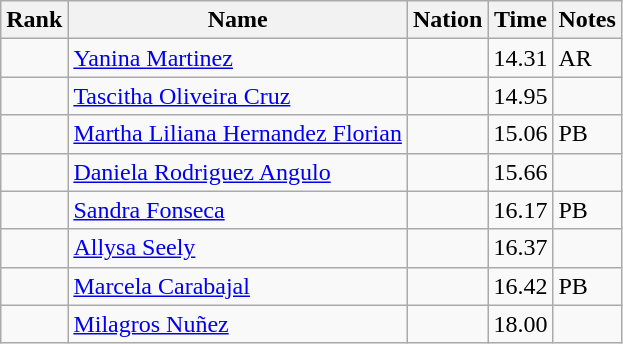<table class="wikitable sortable">
<tr>
<th>Rank</th>
<th>Name</th>
<th>Nation</th>
<th>Time</th>
<th>Notes</th>
</tr>
<tr>
<td></td>
<td><a href='#'>Yanina Martinez</a></td>
<td></td>
<td>14.31</td>
<td>AR</td>
</tr>
<tr>
<td></td>
<td><a href='#'>Tascitha Oliveira Cruz</a></td>
<td></td>
<td>14.95</td>
<td></td>
</tr>
<tr>
<td></td>
<td><a href='#'>Martha Liliana Hernandez Florian</a></td>
<td></td>
<td>15.06</td>
<td>PB</td>
</tr>
<tr>
<td></td>
<td><a href='#'>Daniela Rodriguez Angulo</a></td>
<td></td>
<td>15.66</td>
<td></td>
</tr>
<tr>
<td></td>
<td><a href='#'>Sandra Fonseca</a></td>
<td></td>
<td>16.17</td>
<td>PB</td>
</tr>
<tr>
<td></td>
<td><a href='#'>Allysa Seely</a></td>
<td></td>
<td>16.37</td>
<td></td>
</tr>
<tr>
<td></td>
<td><a href='#'>Marcela Carabajal</a></td>
<td></td>
<td>16.42</td>
<td>PB</td>
</tr>
<tr>
<td></td>
<td><a href='#'>Milagros Nuñez</a></td>
<td></td>
<td>18.00</td>
<td></td>
</tr>
</table>
